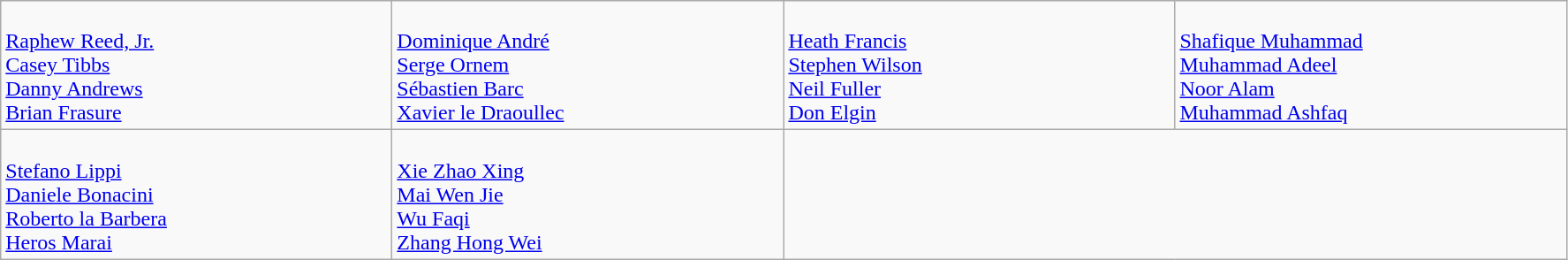<table class="wikitable">
<tr>
<td style="vertical-align:top; width:18em"><br><a href='#'>Raphew Reed, Jr.</a><br><a href='#'>Casey Tibbs</a><br><a href='#'>Danny Andrews</a><br><a href='#'>Brian Frasure</a></td>
<td style="vertical-align:top; width:18em"><br><a href='#'>Dominique André</a><br><a href='#'>Serge Ornem</a><br><a href='#'>Sébastien Barc</a><br><a href='#'>Xavier le Draoullec</a></td>
<td style="vertical-align:top; width:18em"><br><a href='#'>Heath Francis</a><br><a href='#'>Stephen Wilson</a><br><a href='#'>Neil Fuller</a><br><a href='#'>Don Elgin</a></td>
<td style="vertical-align:top; width:18em"><br><a href='#'>Shafique Muhammad</a><br><a href='#'>Muhammad Adeel</a><br><a href='#'>Noor Alam</a><br><a href='#'>Muhammad Ashfaq</a></td>
</tr>
<tr>
<td style="vertical-align:top; width:18em"><br><a href='#'>Stefano Lippi</a><br><a href='#'>Daniele Bonacini</a><br><a href='#'>Roberto la Barbera</a><br><a href='#'>Heros Marai</a></td>
<td style="vertical-align:top; width:18em"><br><a href='#'>Xie Zhao Xing</a><br><a href='#'>Mai Wen Jie</a><br><a href='#'>Wu Faqi</a><br><a href='#'>Zhang Hong Wei</a></td>
</tr>
</table>
